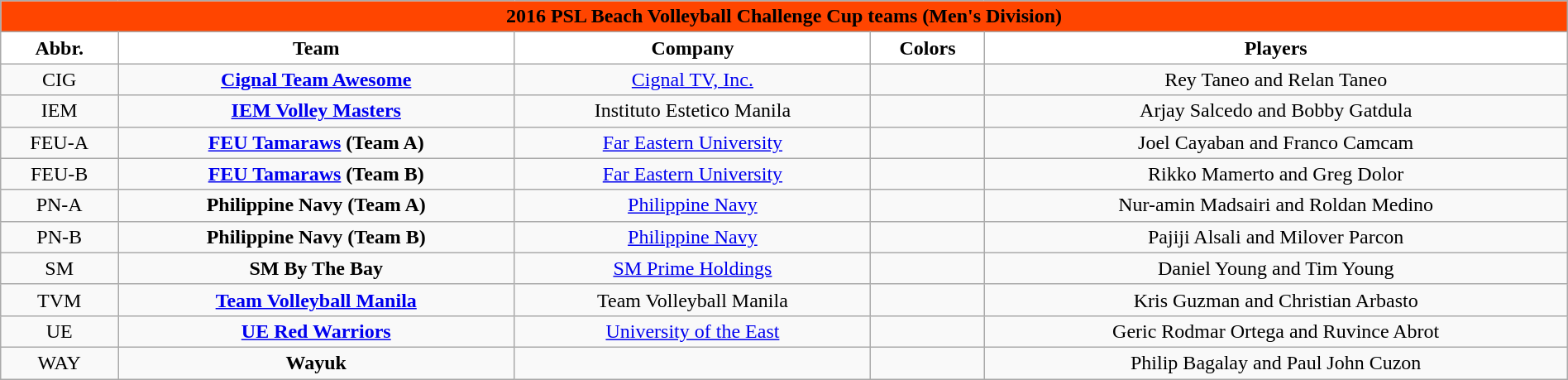<table class="wikitable" style="width:100%; text-align:left">
<tr>
<th style=background:#FF4500 colspan=6><span>2016 PSL Beach Volleyball Challenge Cup teams (Men's Division)</span></th>
</tr>
<tr>
<th style="background:white">Abbr.</th>
<th style="background:white">Team</th>
<th style="background:white">Company</th>
<th style="background:white">Colors</th>
<th style="background:white">Players</th>
</tr>
<tr>
<td align=center>CIG</td>
<td align=center><strong><a href='#'>Cignal Team Awesome</a></strong></td>
<td align=center><a href='#'>Cignal TV, Inc.</a></td>
<td align=center> </td>
<td align=center>Rey Taneo and Relan Taneo</td>
</tr>
<tr>
<td align=center>IEM</td>
<td align=center><strong><a href='#'>IEM Volley Masters</a></strong></td>
<td align=center>Instituto Estetico Manila</td>
<td align=center> </td>
<td align=center>Arjay Salcedo and Bobby Gatdula</td>
</tr>
<tr>
<td align=center>FEU-A</td>
<td align=center><strong><a href='#'>FEU Tamaraws</a> (Team A)</strong></td>
<td align=center><a href='#'>Far Eastern University</a></td>
<td align=center> </td>
<td align=center>Joel Cayaban and Franco Camcam</td>
</tr>
<tr>
<td align=center>FEU-B</td>
<td align=center><strong><a href='#'>FEU Tamaraws</a> (Team B)</strong></td>
<td align=center><a href='#'>Far Eastern University</a></td>
<td align=center> </td>
<td align=center>Rikko Mamerto and Greg Dolor</td>
</tr>
<tr>
<td align=center>PN-A</td>
<td align=center><strong>Philippine Navy (Team A)</strong></td>
<td align=center><a href='#'>Philippine Navy</a></td>
<td align=center> </td>
<td align=center>Nur-amin Madsairi and Roldan Medino</td>
</tr>
<tr>
<td align=center>PN-B</td>
<td align=center><strong>Philippine Navy (Team B)</strong></td>
<td align=center><a href='#'>Philippine Navy</a></td>
<td align=center> </td>
<td align=center>Pajiji Alsali and Milover Parcon</td>
</tr>
<tr>
<td align=center>SM</td>
<td align=center><strong>SM By The Bay</strong></td>
<td align=center><a href='#'>SM Prime Holdings</a></td>
<td align=center> </td>
<td align=center>Daniel Young and Tim Young</td>
</tr>
<tr>
<td align=center>TVM</td>
<td align=center><strong><a href='#'>Team Volleyball Manila</a></strong></td>
<td align=center>Team Volleyball Manila</td>
<td align=center> </td>
<td align=center>Kris Guzman and Christian Arbasto</td>
</tr>
<tr>
<td align=center>UE</td>
<td align=center><strong><a href='#'>UE Red Warriors</a></strong></td>
<td align=center><a href='#'>University of the East</a></td>
<td align=center> </td>
<td align=center>Geric Rodmar Ortega and Ruvince Abrot</td>
</tr>
<tr>
<td align=center>WAY</td>
<td align=center><strong>Wayuk</strong></td>
<td align=center></td>
<td align=center> </td>
<td align=center>Philip Bagalay and Paul John Cuzon</td>
</tr>
</table>
